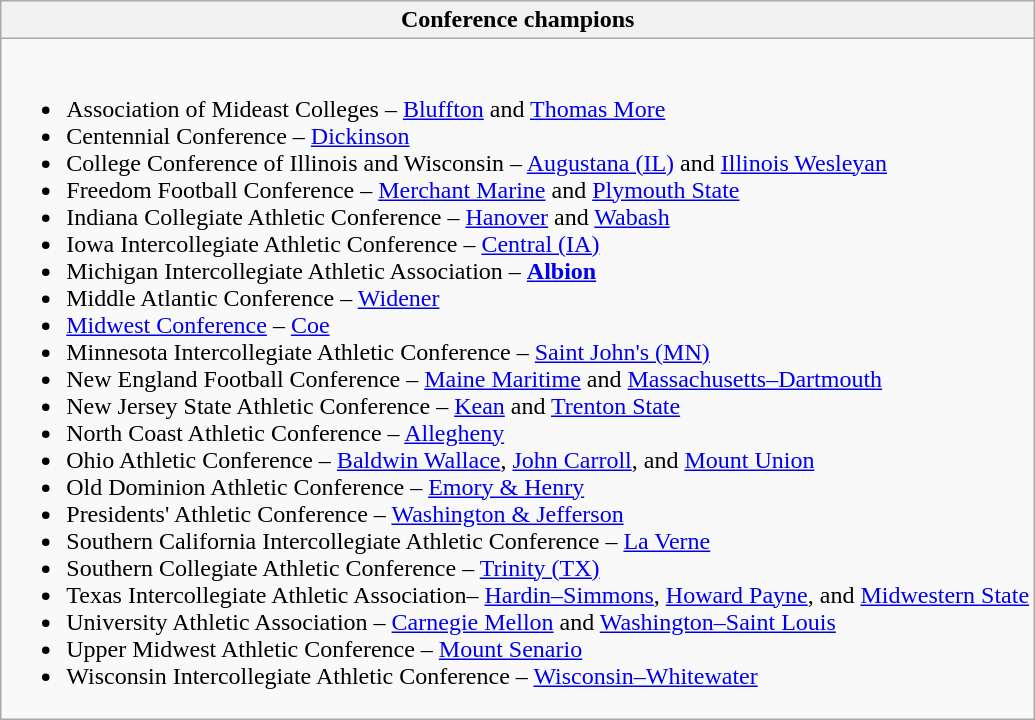<table class="wikitable">
<tr>
<th>Conference champions</th>
</tr>
<tr>
<td><br><ul><li>Association of Mideast Colleges – <a href='#'>Bluffton</a> and <a href='#'>Thomas More</a></li><li>Centennial Conference – <a href='#'>Dickinson</a></li><li>College Conference of Illinois and Wisconsin – <a href='#'>Augustana (IL)</a> and <a href='#'>Illinois Wesleyan</a></li><li>Freedom Football Conference – <a href='#'>Merchant Marine</a> and <a href='#'>Plymouth State</a></li><li>Indiana Collegiate Athletic Conference – <a href='#'>Hanover</a> and <a href='#'>Wabash</a></li><li>Iowa Intercollegiate Athletic Conference – <a href='#'>Central (IA)</a></li><li>Michigan Intercollegiate Athletic Association – <strong><a href='#'>Albion</a></strong></li><li>Middle Atlantic Conference – <a href='#'>Widener</a></li><li><a href='#'>Midwest Conference</a> – <a href='#'>Coe</a></li><li>Minnesota Intercollegiate Athletic Conference – <a href='#'>Saint John's (MN)</a></li><li>New England Football Conference – <a href='#'>Maine Maritime</a> and <a href='#'>Massachusetts–Dartmouth</a></li><li>New Jersey State Athletic Conference – <a href='#'>Kean</a> and <a href='#'>Trenton State</a></li><li>North Coast Athletic Conference – <a href='#'>Allegheny</a></li><li>Ohio Athletic Conference – <a href='#'>Baldwin Wallace</a>, <a href='#'>John Carroll</a>, and <a href='#'>Mount Union</a></li><li>Old Dominion Athletic Conference – <a href='#'>Emory & Henry</a></li><li>Presidents' Athletic Conference – <a href='#'>Washington & Jefferson</a></li><li>Southern California Intercollegiate Athletic Conference – <a href='#'>La Verne</a></li><li>Southern Collegiate Athletic Conference – <a href='#'>Trinity (TX)</a></li><li>Texas Intercollegiate Athletic Association– <a href='#'>Hardin–Simmons</a>, <a href='#'>Howard Payne</a>, and <a href='#'>Midwestern State</a></li><li>University Athletic Association – <a href='#'>Carnegie Mellon</a> and <a href='#'>Washington–Saint Louis</a></li><li>Upper Midwest Athletic Conference – <a href='#'>Mount Senario</a></li><li>Wisconsin Intercollegiate Athletic Conference – <a href='#'>Wisconsin–Whitewater</a></li></ul></td>
</tr>
</table>
